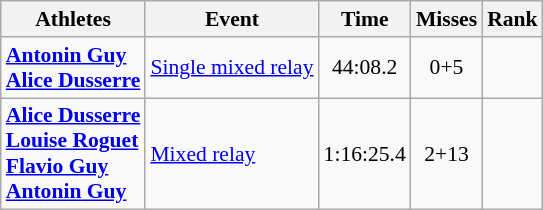<table class="wikitable" style="font-size:90%">
<tr>
<th>Athletes</th>
<th>Event</th>
<th>Time</th>
<th>Misses</th>
<th>Rank</th>
</tr>
<tr align=center>
<td align=left><strong><a href='#'>Antonin Guy</a><br><a href='#'>Alice Dusserre</a></strong></td>
<td align=left><a href='#'>Single mixed relay</a></td>
<td>44:08.2</td>
<td>0+5</td>
<td></td>
</tr>
<tr align=center>
<td align=left><strong><a href='#'>Alice Dusserre</a><br><a href='#'>Louise Roguet</a><br><a href='#'>Flavio Guy</a><br><a href='#'>Antonin Guy</a></strong></td>
<td align=left><a href='#'>Mixed relay</a></td>
<td>1:16:25.4</td>
<td>2+13</td>
<td></td>
</tr>
</table>
